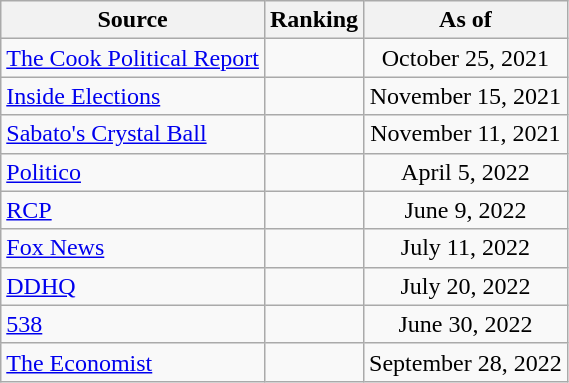<table class="wikitable" style="text-align:center">
<tr>
<th>Source</th>
<th>Ranking</th>
<th>As of</th>
</tr>
<tr>
<td align=left><a href='#'>The Cook Political Report</a></td>
<td></td>
<td>October 25, 2021</td>
</tr>
<tr>
<td align=left><a href='#'>Inside Elections</a></td>
<td></td>
<td>November 15, 2021</td>
</tr>
<tr>
<td align=left><a href='#'>Sabato's Crystal Ball</a></td>
<td></td>
<td>November 11, 2021</td>
</tr>
<tr>
<td align="left"><a href='#'>Politico</a></td>
<td></td>
<td>April 5, 2022</td>
</tr>
<tr>
<td align="left"><a href='#'>RCP</a></td>
<td></td>
<td>June 9, 2022</td>
</tr>
<tr>
<td align=left><a href='#'>Fox News</a></td>
<td></td>
<td>July 11, 2022</td>
</tr>
<tr>
<td align="left"><a href='#'>DDHQ</a></td>
<td></td>
<td>July 20, 2022</td>
</tr>
<tr>
<td align="left"><a href='#'>538</a></td>
<td></td>
<td>June 30, 2022</td>
</tr>
<tr>
<td align="left"><a href='#'>The Economist</a></td>
<td></td>
<td>September 28, 2022</td>
</tr>
</table>
